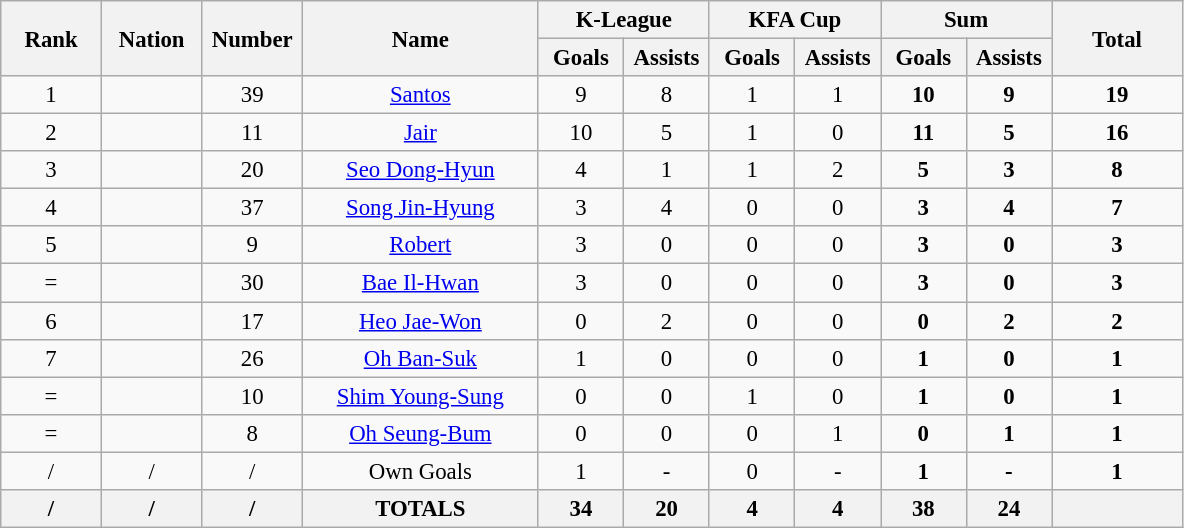<table class="wikitable" style="font-size: 95%; text-align: center;">
<tr>
<th rowspan=2 width=60>Rank</th>
<th rowspan=2 width=60>Nation</th>
<th rowspan=2 width=60>Number</th>
<th rowspan=2 width=150>Name</th>
<th colspan=2 width=100>K-League</th>
<th colspan=2 width=100>KFA Cup</th>
<th colspan=2 width=100>Sum</th>
<th rowspan=2 width=80>Total</th>
</tr>
<tr>
<th width=50>Goals</th>
<th width=50>Assists</th>
<th width=50>Goals</th>
<th width=50>Assists</th>
<th width=50>Goals</th>
<th width=50>Assists</th>
</tr>
<tr>
<td>1</td>
<td></td>
<td>39</td>
<td><a href='#'>Santos</a></td>
<td>9</td>
<td>8</td>
<td>1</td>
<td>1</td>
<td><strong>10</strong></td>
<td><strong>9</strong></td>
<td><strong>19</strong></td>
</tr>
<tr>
<td>2</td>
<td></td>
<td>11</td>
<td><a href='#'>Jair</a></td>
<td>10</td>
<td>5</td>
<td>1</td>
<td>0</td>
<td><strong>11</strong></td>
<td><strong>5</strong></td>
<td><strong>16</strong></td>
</tr>
<tr>
<td>3</td>
<td></td>
<td>20</td>
<td><a href='#'>Seo Dong-Hyun</a></td>
<td>4</td>
<td>1</td>
<td>1</td>
<td>2</td>
<td><strong>5</strong></td>
<td><strong>3</strong></td>
<td><strong>8</strong></td>
</tr>
<tr>
<td>4</td>
<td></td>
<td>37</td>
<td><a href='#'>Song Jin-Hyung</a></td>
<td>3</td>
<td>4</td>
<td>0</td>
<td>0</td>
<td><strong>3</strong></td>
<td><strong>4</strong></td>
<td><strong>7</strong></td>
</tr>
<tr>
<td>5</td>
<td></td>
<td>9</td>
<td><a href='#'>Robert</a></td>
<td>3</td>
<td>0</td>
<td>0</td>
<td>0</td>
<td><strong>3</strong></td>
<td><strong>0</strong></td>
<td><strong>3</strong></td>
</tr>
<tr>
<td>=</td>
<td></td>
<td>30</td>
<td><a href='#'>Bae Il-Hwan</a></td>
<td>3</td>
<td>0</td>
<td>0</td>
<td>0</td>
<td><strong>3</strong></td>
<td><strong>0</strong></td>
<td><strong>3</strong></td>
</tr>
<tr>
<td>6</td>
<td></td>
<td>17</td>
<td><a href='#'>Heo Jae-Won</a></td>
<td>0</td>
<td>2</td>
<td>0</td>
<td>0</td>
<td><strong>0</strong></td>
<td><strong>2</strong></td>
<td><strong>2</strong></td>
</tr>
<tr>
<td>7</td>
<td></td>
<td>26</td>
<td><a href='#'>Oh Ban-Suk</a></td>
<td>1</td>
<td>0</td>
<td>0</td>
<td>0</td>
<td><strong>1</strong></td>
<td><strong>0</strong></td>
<td><strong>1</strong></td>
</tr>
<tr>
<td>=</td>
<td></td>
<td>10</td>
<td><a href='#'>Shim Young-Sung</a></td>
<td>0</td>
<td>0</td>
<td>1</td>
<td>0</td>
<td><strong>1</strong></td>
<td><strong>0</strong></td>
<td><strong>1</strong></td>
</tr>
<tr>
<td>=</td>
<td></td>
<td>8</td>
<td><a href='#'>Oh Seung-Bum</a></td>
<td>0</td>
<td>0</td>
<td>0</td>
<td>1</td>
<td><strong>0</strong></td>
<td><strong>1</strong></td>
<td><strong>1</strong></td>
</tr>
<tr>
<td>/</td>
<td>/</td>
<td>/</td>
<td>Own Goals</td>
<td>1</td>
<td>-</td>
<td>0</td>
<td>-</td>
<td><strong>1</strong></td>
<td><strong>-</strong></td>
<td><strong>1</strong></td>
</tr>
<tr>
<th>/</th>
<th>/</th>
<th>/</th>
<th>TOTALS</th>
<th>34</th>
<th>20</th>
<th>4</th>
<th>4</th>
<th>38</th>
<th>24</th>
<th></th>
</tr>
</table>
